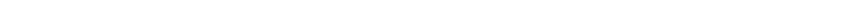<table style="width:88%; text-align:center;">
<tr style="color:white;">
<td style="background:"><strong>18</strong></td>
<td style="background:"><strong>34</strong></td>
</tr>
<tr>
<td></td>
<td></td>
</tr>
</table>
